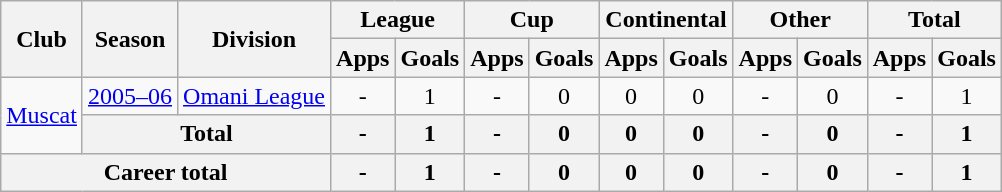<table class="wikitable" style="text-align: center;">
<tr>
<th rowspan="2">Club</th>
<th rowspan="2">Season</th>
<th rowspan="2">Division</th>
<th colspan="2">League</th>
<th colspan="2">Cup</th>
<th colspan="2">Continental</th>
<th colspan="2">Other</th>
<th colspan="2">Total</th>
</tr>
<tr>
<th>Apps</th>
<th>Goals</th>
<th>Apps</th>
<th>Goals</th>
<th>Apps</th>
<th>Goals</th>
<th>Apps</th>
<th>Goals</th>
<th>Apps</th>
<th>Goals</th>
</tr>
<tr>
<td rowspan="2"><a href='#'>Muscat</a></td>
<td><a href='#'>2005–06</a></td>
<td rowspan="1"><a href='#'>Omani League</a></td>
<td>-</td>
<td>1</td>
<td>-</td>
<td>0</td>
<td>0</td>
<td>0</td>
<td>-</td>
<td>0</td>
<td>-</td>
<td>1</td>
</tr>
<tr>
<th colspan="2">Total</th>
<th>-</th>
<th>1</th>
<th>-</th>
<th>0</th>
<th>0</th>
<th>0</th>
<th>-</th>
<th>0</th>
<th>-</th>
<th>1</th>
</tr>
<tr>
<th colspan="3">Career total</th>
<th>-</th>
<th>1</th>
<th>-</th>
<th>0</th>
<th>0</th>
<th>0</th>
<th>-</th>
<th>0</th>
<th>-</th>
<th>1</th>
</tr>
</table>
